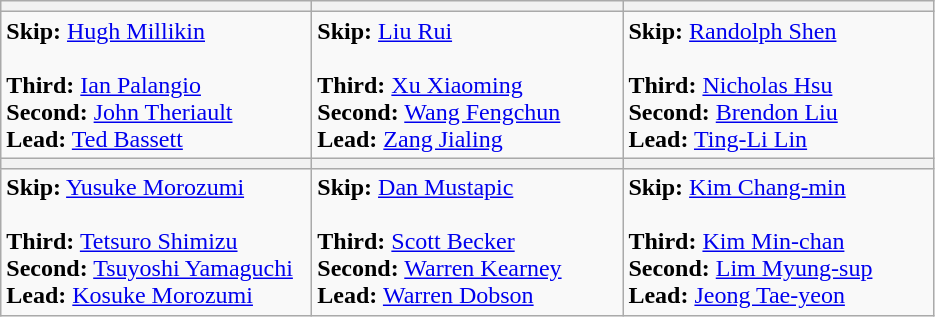<table class="wikitable">
<tr>
<th bgcolor="#efefef" width="200"></th>
<th bgcolor="#efefef" width="200"></th>
<th bgcolor="#efefef" width="200"></th>
</tr>
<tr>
<td><strong>Skip:</strong> <a href='#'>Hugh Millikin</a><br><br><strong>Third:</strong> <a href='#'>Ian Palangio</a><br>
<strong>Second:</strong> <a href='#'>John Theriault</a><br>
<strong>Lead:</strong> <a href='#'>Ted Bassett</a></td>
<td><strong>Skip:</strong> <a href='#'>Liu Rui</a><br><br><strong>Third:</strong> <a href='#'>Xu Xiaoming</a><br>
<strong>Second:</strong> <a href='#'>Wang Fengchun</a><br>
<strong>Lead:</strong> <a href='#'>Zang Jialing</a></td>
<td><strong>Skip:</strong> <a href='#'>Randolph Shen</a><br><br><strong>Third:</strong> <a href='#'>Nicholas Hsu</a><br>
<strong>Second:</strong> <a href='#'>Brendon Liu</a><br>
<strong>Lead:</strong> <a href='#'>Ting-Li Lin</a></td>
</tr>
<tr>
<th bgcolor="#efefef" width="200"></th>
<th bgcolor="#efefef" width="200"></th>
<th bgcolor="#efefef" width="200"></th>
</tr>
<tr>
<td><strong>Skip:</strong> <a href='#'>Yusuke Morozumi</a><br><br><strong>Third:</strong> <a href='#'>Tetsuro Shimizu</a><br>
<strong>Second:</strong> <a href='#'>Tsuyoshi Yamaguchi</a><br>
<strong>Lead:</strong> <a href='#'>Kosuke Morozumi</a></td>
<td><strong>Skip:</strong> <a href='#'>Dan Mustapic</a><br><br><strong>Third:</strong> <a href='#'>Scott Becker</a><br>
<strong>Second:</strong> <a href='#'>Warren Kearney</a><br>
<strong>Lead:</strong> <a href='#'>Warren Dobson</a></td>
<td><strong>Skip:</strong> <a href='#'>Kim Chang-min</a><br><br><strong>Third:</strong> <a href='#'>Kim Min-chan</a><br>
<strong>Second:</strong> <a href='#'>Lim Myung-sup</a><br>
<strong>Lead:</strong> <a href='#'>Jeong Tae-yeon</a></td>
</tr>
</table>
